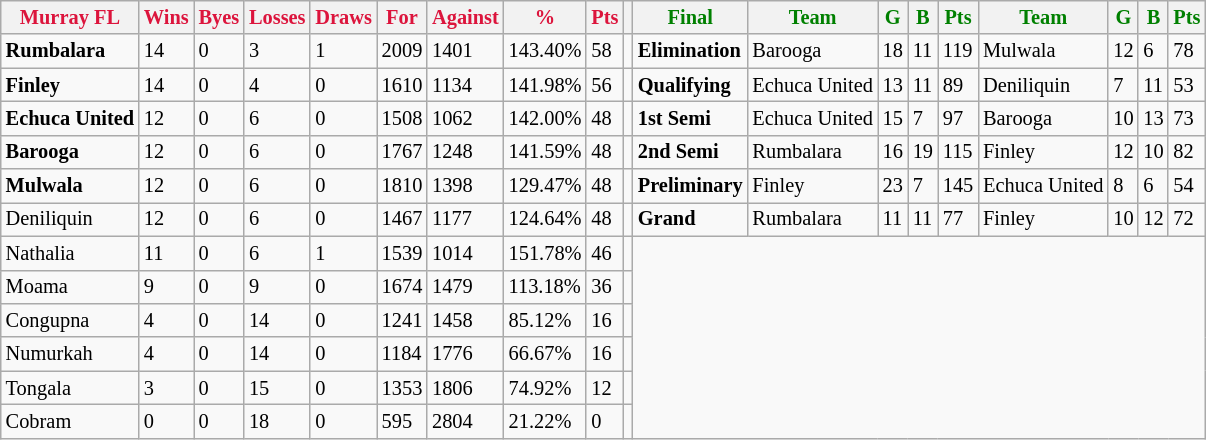<table style="font-size: 85%; text-align: left;" class="wikitable">
<tr>
<th style="color:crimson">Murray FL</th>
<th style="color:crimson">Wins</th>
<th style="color:crimson">Byes</th>
<th style="color:crimson">Losses</th>
<th style="color:crimson">Draws</th>
<th style="color:crimson">For</th>
<th style="color:crimson">Against</th>
<th style="color:crimson">%</th>
<th style="color:crimson">Pts</th>
<th></th>
<th style="color:green">Final</th>
<th style="color:green">Team</th>
<th style="color:green">G</th>
<th style="color:green">B</th>
<th style="color:green">Pts</th>
<th style="color:green">Team</th>
<th style="color:green">G</th>
<th style="color:green">B</th>
<th style="color:green">Pts</th>
</tr>
<tr>
<td><strong>	Rumbalara	</strong></td>
<td>14</td>
<td>0</td>
<td>3</td>
<td>1</td>
<td>2009</td>
<td>1401</td>
<td>143.40%</td>
<td>58</td>
<td></td>
<td><strong>Elimination</strong></td>
<td>Barooga</td>
<td>18</td>
<td>11</td>
<td>119</td>
<td>Mulwala</td>
<td>12</td>
<td>6</td>
<td>78</td>
</tr>
<tr>
<td><strong>	Finley	</strong></td>
<td>14</td>
<td>0</td>
<td>4</td>
<td>0</td>
<td>1610</td>
<td>1134</td>
<td>141.98%</td>
<td>56</td>
<td></td>
<td><strong>Qualifying</strong></td>
<td>Echuca United</td>
<td>13</td>
<td>11</td>
<td>89</td>
<td>Deniliquin</td>
<td>7</td>
<td>11</td>
<td>53</td>
</tr>
<tr>
<td><strong>	Echuca United	</strong></td>
<td>12</td>
<td>0</td>
<td>6</td>
<td>0</td>
<td>1508</td>
<td>1062</td>
<td>142.00%</td>
<td>48</td>
<td></td>
<td><strong>1st Semi</strong></td>
<td>Echuca United</td>
<td>15</td>
<td>7</td>
<td>97</td>
<td>Barooga</td>
<td>10</td>
<td>13</td>
<td>73</td>
</tr>
<tr>
<td><strong>	Barooga	</strong></td>
<td>12</td>
<td>0</td>
<td>6</td>
<td>0</td>
<td>1767</td>
<td>1248</td>
<td>141.59%</td>
<td>48</td>
<td></td>
<td><strong>2nd Semi</strong></td>
<td>Rumbalara</td>
<td>16</td>
<td>19</td>
<td>115</td>
<td>Finley</td>
<td>12</td>
<td>10</td>
<td>82</td>
</tr>
<tr>
<td><strong>	Mulwala	</strong></td>
<td>12</td>
<td>0</td>
<td>6</td>
<td>0</td>
<td>1810</td>
<td>1398</td>
<td>129.47%</td>
<td>48</td>
<td></td>
<td><strong>Preliminary</strong></td>
<td>Finley</td>
<td>23</td>
<td>7</td>
<td>145</td>
<td>Echuca United</td>
<td>8</td>
<td>6</td>
<td>54</td>
</tr>
<tr>
<td>Deniliquin</td>
<td>12</td>
<td>0</td>
<td>6</td>
<td>0</td>
<td>1467</td>
<td>1177</td>
<td>124.64%</td>
<td>48</td>
<td></td>
<td><strong>Grand</strong></td>
<td>Rumbalara</td>
<td>11</td>
<td>11</td>
<td>77</td>
<td>Finley</td>
<td>10</td>
<td>12</td>
<td>72</td>
</tr>
<tr>
<td>Nathalia</td>
<td>11</td>
<td>0</td>
<td>6</td>
<td>1</td>
<td>1539</td>
<td>1014</td>
<td>151.78%</td>
<td>46</td>
<td></td>
</tr>
<tr>
<td>Moama</td>
<td>9</td>
<td>0</td>
<td>9</td>
<td>0</td>
<td>1674</td>
<td>1479</td>
<td>113.18%</td>
<td>36</td>
<td></td>
</tr>
<tr>
<td>Congupna</td>
<td>4</td>
<td>0</td>
<td>14</td>
<td>0</td>
<td>1241</td>
<td>1458</td>
<td>85.12%</td>
<td>16</td>
<td></td>
</tr>
<tr>
<td>Numurkah</td>
<td>4</td>
<td>0</td>
<td>14</td>
<td>0</td>
<td>1184</td>
<td>1776</td>
<td>66.67%</td>
<td>16</td>
<td></td>
</tr>
<tr>
<td>Tongala</td>
<td>3</td>
<td>0</td>
<td>15</td>
<td>0</td>
<td>1353</td>
<td>1806</td>
<td>74.92%</td>
<td>12</td>
<td></td>
</tr>
<tr>
<td>Cobram</td>
<td>0</td>
<td>0</td>
<td>18</td>
<td>0</td>
<td>595</td>
<td>2804</td>
<td>21.22%</td>
<td>0</td>
<td></td>
</tr>
</table>
